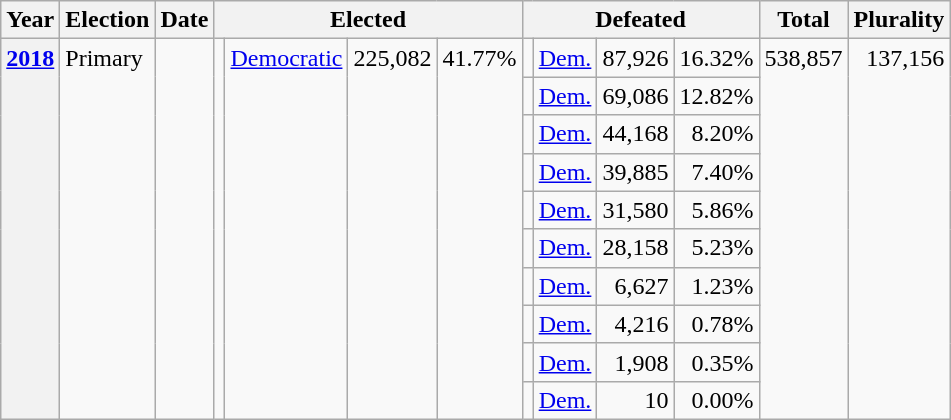<table class="wikitable">
<tr>
<th>Year</th>
<th>Election</th>
<th>Date</th>
<th colspan="4">Elected</th>
<th colspan="4">Defeated</th>
<th>Total</th>
<th>Plurality</th>
</tr>
<tr>
<th rowspan="10" valign="top"><a href='#'>2018</a></th>
<td rowspan="10" valign="top">Primary</td>
<td rowspan="10" valign="top"></td>
<td rowspan="10" valign="top"></td>
<td valign="top" rowspan="10" ><a href='#'>Democratic</a></td>
<td rowspan="10" valign="top" align="right">225,082</td>
<td rowspan="10" valign="top" align="right">41.77%</td>
<td valign="top"></td>
<td valign="top" ><a href='#'>Dem.</a></td>
<td valign="top" align="right">87,926</td>
<td valign="top" align="right">16.32%</td>
<td rowspan="10" valign="top" align="right">538,857</td>
<td rowspan="10" valign="top" align="right">137,156</td>
</tr>
<tr>
<td valign="top"></td>
<td valign="top" ><a href='#'>Dem.</a></td>
<td valign="top" align="right">69,086</td>
<td valign="top" align="right">12.82%</td>
</tr>
<tr>
<td valign="top"></td>
<td valign="top" ><a href='#'>Dem.</a></td>
<td valign="top" align="right">44,168</td>
<td valign="top" align="right">8.20%</td>
</tr>
<tr>
<td valign="top"></td>
<td valign="top" ><a href='#'>Dem.</a></td>
<td valign="top" align="right">39,885</td>
<td valign="top" align="right">7.40%</td>
</tr>
<tr>
<td valign="top"></td>
<td valign="top" ><a href='#'>Dem.</a></td>
<td valign="top" align="right">31,580</td>
<td valign="top" align="right">5.86%</td>
</tr>
<tr>
<td valign="top"></td>
<td valign="top" ><a href='#'>Dem.</a></td>
<td valign="top" align="right">28,158</td>
<td valign="top" align="right">5.23%</td>
</tr>
<tr>
<td valign="top"></td>
<td valign="top" ><a href='#'>Dem.</a></td>
<td valign="top" align="right">6,627</td>
<td valign="top" align="right">1.23%</td>
</tr>
<tr>
<td valign="top"></td>
<td valign="top" ><a href='#'>Dem.</a></td>
<td valign="top" align="right">4,216</td>
<td valign="top" align="right">0.78%</td>
</tr>
<tr>
<td valign="top"></td>
<td valign="top" ><a href='#'>Dem.</a></td>
<td valign="top" align="right">1,908</td>
<td valign="top" align="right">0.35%</td>
</tr>
<tr>
<td valign="top"></td>
<td valign="top" ><a href='#'>Dem.</a></td>
<td valign="top" align="right">10</td>
<td valign="top" align="right">0.00%</td>
</tr>
</table>
